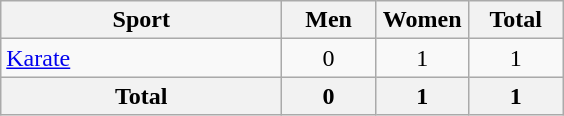<table class="wikitable sortable" style="text-align:center;">
<tr>
<th width=180>Sport</th>
<th width=55>Men</th>
<th width=55>Women</th>
<th width=55>Total</th>
</tr>
<tr>
<td align=left><a href='#'>Karate</a></td>
<td>0</td>
<td>1</td>
<td>1</td>
</tr>
<tr>
<th>Total</th>
<th>0</th>
<th>1</th>
<th>1</th>
</tr>
</table>
